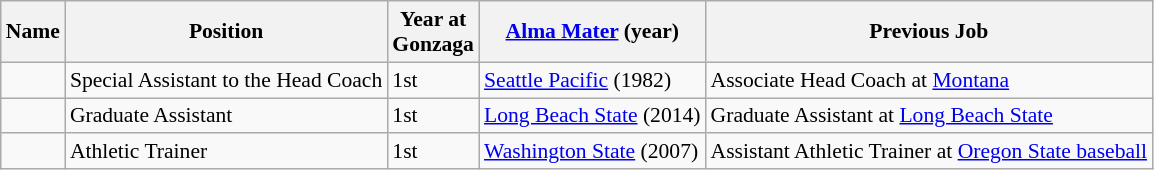<table class="wikitable sortable" style="font-size:90%;" border="1">
<tr>
<th>Name</th>
<th>Position</th>
<th>Year at<br>Gonzaga</th>
<th><a href='#'>Alma Mater</a> (year)</th>
<th ! class="unsortable">Previous Job</th>
</tr>
<tr>
<td></td>
<td>Special Assistant to the Head Coach</td>
<td>1st</td>
<td><a href='#'>Seattle Pacific</a> (1982)</td>
<td>Associate Head Coach at <a href='#'>Montana</a></td>
</tr>
<tr>
<td></td>
<td>Graduate Assistant</td>
<td>1st</td>
<td><a href='#'>Long Beach State</a> (2014)</td>
<td>Graduate Assistant at <a href='#'>Long Beach State</a></td>
</tr>
<tr>
<td></td>
<td>Athletic Trainer</td>
<td>1st</td>
<td><a href='#'>Washington State</a> (2007)</td>
<td>Assistant Athletic Trainer at <a href='#'>Oregon State baseball</a></td>
</tr>
</table>
